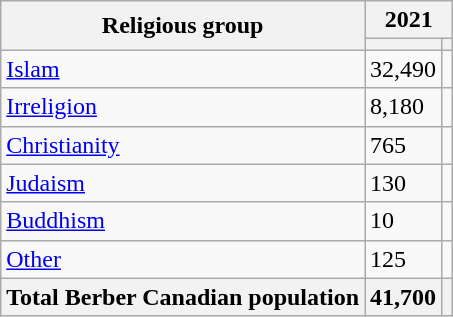<table class="wikitable sortable">
<tr>
<th rowspan="2">Religious group</th>
<th colspan="2">2021</th>
</tr>
<tr>
<th><a href='#'></a></th>
<th></th>
</tr>
<tr>
<td><a href='#'>Islam</a></td>
<td>32,490</td>
<td></td>
</tr>
<tr>
<td><a href='#'>Irreligion</a></td>
<td>8,180</td>
<td></td>
</tr>
<tr>
<td><a href='#'>Christianity</a></td>
<td>765</td>
<td></td>
</tr>
<tr>
<td><a href='#'>Judaism</a></td>
<td>130</td>
<td></td>
</tr>
<tr>
<td><a href='#'>Buddhism</a></td>
<td>10</td>
<td></td>
</tr>
<tr>
<td><a href='#'>Other</a></td>
<td>125</td>
<td></td>
</tr>
<tr>
<th>Total Berber Canadian population</th>
<th>41,700</th>
<th></th>
</tr>
</table>
